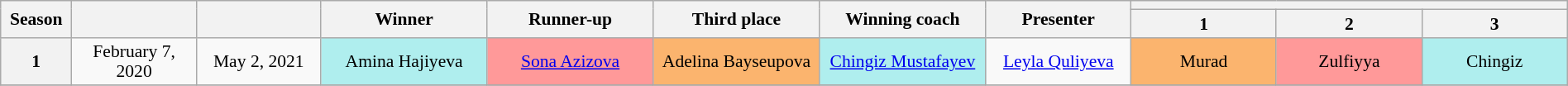<table class="wikitable" style="text-align:center; font-size:90%; line-height:16px;" width="100%">
<tr>
<th rowspan=2 scope="col" width="2%">Season</th>
<th rowspan=2 scope="col" width="6%"></th>
<th rowspan=2 scope="col" width="6%"></th>
<th rowspan=2 scope="col" width="8%">Winner</th>
<th rowspan=2 scope="col" width="8%">Runner-up</th>
<th rowspan=2 scope="col" width="8%">Third place</th>
<th rowspan=2 scope="col" width="8%">Winning coach</th>
<th rowspan=2 scope="col" width="7%">Presenter</th>
<th colspan=3 scope="col" width="15%"></th>
</tr>
<tr>
<th scope="col" width="7%">1</th>
<th scope="col" width="7%">2</th>
<th scope="col" width="7%">3</th>
</tr>
<tr>
<th>1</th>
<td>February 7, 2020</td>
<td>May 2, 2021</td>
<td style="background:#afeeee;">Amina Hajiyeva</td>
<td style="background:#ff9999;"><a href='#'>Sona Azizova</a></td>
<td style="background:#fbb46e;">Adelina Bayseupova</td>
<td style="background:#afeeee;"><a href='#'>Chingiz Mustafayev</a></td>
<td><a href='#'>Leyla Quliyeva</a></td>
<td rowspan=1 style="background:#fbb46e;">Murad</td>
<td rowspan=1 style="background:#ff9999;">Zulfiyya</td>
<td rowspan=1 style="background:#afeeee;">Chingiz</td>
</tr>
<tr>
</tr>
</table>
